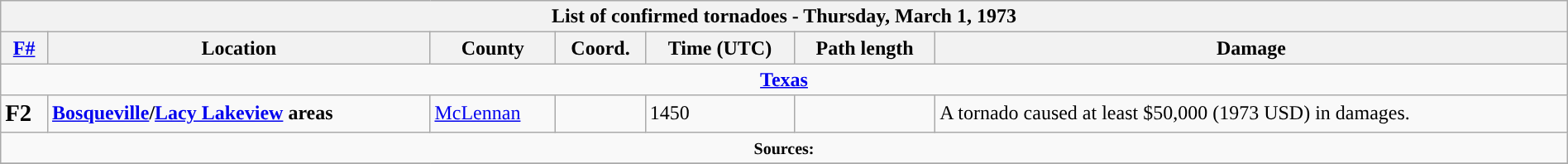<table class="wikitable collapsible" width="100%">
<tr>
<th colspan="7">List of confirmed tornadoes - Thursday, March 1, 1973</th>
</tr>
<tr>
<th><a href='#'>F#</a></th>
<th>Location</th>
<th>County</th>
<th>Coord.</th>
<th>Time (UTC)</th>
<th>Path length</th>
<th>Damage</th>
</tr>
<tr>
<td colspan="7" align=center><strong><a href='#'>Texas</a></strong></td>
</tr>
<tr>
<td><big><strong>F2</strong></big></td>
<td><strong><a href='#'>Bosqueville</a>/<a href='#'>Lacy Lakeview</a> areas</strong></td>
<td><a href='#'>McLennan</a></td>
<td></td>
<td>1450</td>
<td></td>
<td>A tornado caused at least $50,000 (1973 USD) in damages.</td>
</tr>
<tr>
<td colspan="7" align=center><small><strong>Sources:</strong> </small></td>
</tr>
<tr>
</tr>
</table>
